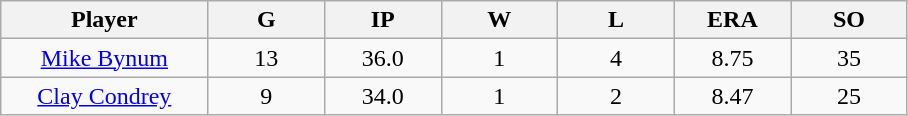<table class="wikitable sortable">
<tr>
<th bgcolor="#DDDDFF" width="16%">Player</th>
<th bgcolor="#DDDDFF" width="9%">G</th>
<th bgcolor="#DDDDFF" width="9%">IP</th>
<th bgcolor="#DDDDFF" width="9%">W</th>
<th bgcolor="#DDDDFF" width="9%">L</th>
<th bgcolor="#DDDDFF" width="9%">ERA</th>
<th bgcolor="#DDDDFF" width="9%">SO</th>
</tr>
<tr align=center>
<td><a href='#'>Mike Bynum</a></td>
<td>13</td>
<td>36.0</td>
<td>1</td>
<td>4</td>
<td>8.75</td>
<td>35</td>
</tr>
<tr align=center>
<td><a href='#'>Clay Condrey</a></td>
<td>9</td>
<td>34.0</td>
<td>1</td>
<td>2</td>
<td>8.47</td>
<td>25</td>
</tr>
</table>
